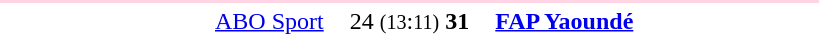<table style="text-align:center" width=550>
<tr>
<th width=30%></th>
<th width=15%></th>
<th width=30%></th>
</tr>
<tr align="left" bgcolor=#ffd4e4>
<td colspan=4></td>
</tr>
<tr>
<td align="right"><a href='#'>ABO Sport</a> </td>
<td>24 <small>(13</small>:<small>11)</small> <strong>31</strong></td>
<td align=left> <strong><a href='#'>FAP Yaoundé</a></strong></td>
</tr>
</table>
